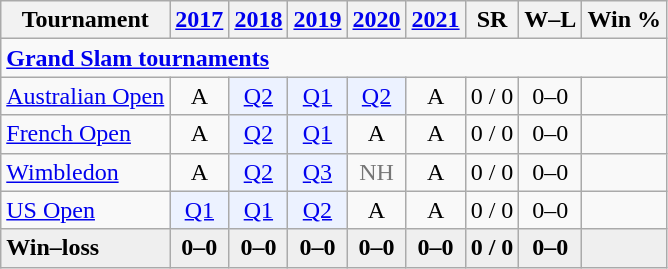<table class=wikitable style=text-align:center>
<tr>
<th>Tournament</th>
<th><a href='#'>2017</a></th>
<th><a href='#'>2018</a></th>
<th><a href='#'>2019</a></th>
<th><a href='#'>2020</a></th>
<th><a href='#'>2021</a></th>
<th>SR</th>
<th>W–L</th>
<th>Win %</th>
</tr>
<tr>
<td colspan=25 style=text-align:left><a href='#'><strong>Grand Slam tournaments</strong></a></td>
</tr>
<tr>
<td align=left><a href='#'>Australian Open</a></td>
<td>A</td>
<td bgcolor=ecf2ff><a href='#'>Q2</a></td>
<td bgcolor=ecf2ff><a href='#'>Q1</a></td>
<td bgcolor=ecf2ff><a href='#'>Q2</a></td>
<td>A</td>
<td>0 / 0</td>
<td>0–0</td>
<td></td>
</tr>
<tr>
<td align=left><a href='#'>French Open</a></td>
<td>A</td>
<td bgcolor=ecf2ff><a href='#'>Q2</a></td>
<td bgcolor=ecf2ff><a href='#'>Q1</a></td>
<td>A</td>
<td>A</td>
<td>0 / 0</td>
<td>0–0</td>
<td></td>
</tr>
<tr>
<td align=left><a href='#'>Wimbledon</a></td>
<td>A</td>
<td bgcolor=ecf2ff><a href='#'>Q2</a></td>
<td bgcolor=ecf2ff><a href='#'>Q3</a></td>
<td style=color:#767676>NH</td>
<td>A</td>
<td>0 / 0</td>
<td>0–0</td>
<td></td>
</tr>
<tr>
<td align=left><a href='#'>US Open</a></td>
<td bgcolor=ecf2ff><a href='#'>Q1</a></td>
<td bgcolor=ecf2ff><a href='#'>Q1</a></td>
<td bgcolor=ecf2ff><a href='#'>Q2</a></td>
<td>A</td>
<td>A</td>
<td>0 / 0</td>
<td>0–0</td>
<td></td>
</tr>
<tr style=font-weight:bold;background:#efefef>
<td style=text-align:left>Win–loss</td>
<td>0–0</td>
<td>0–0</td>
<td>0–0</td>
<td>0–0</td>
<td>0–0</td>
<td>0 / 0</td>
<td>0–0</td>
<td></td>
</tr>
</table>
